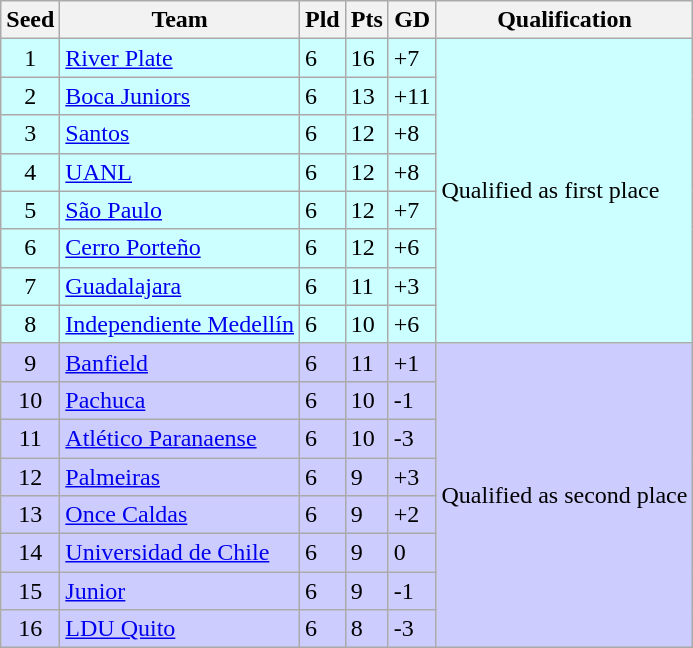<table class="wikitable">
<tr>
<th>Seed</th>
<th>Team</th>
<th>Pld</th>
<th>Pts</th>
<th>GD</th>
<th>Qualification</th>
</tr>
<tr bgcolor="ccffff">
<td align="center">1</td>
<td> <a href='#'>River Plate</a></td>
<td>6</td>
<td>16</td>
<td>+7</td>
<td rowspan=8>Qualified as first place</td>
</tr>
<tr bgcolor="ccffff">
<td align="center">2</td>
<td> <a href='#'>Boca Juniors</a></td>
<td>6</td>
<td>13</td>
<td>+11</td>
</tr>
<tr bgcolor="ccffff">
<td align="center">3</td>
<td> <a href='#'>Santos</a></td>
<td>6</td>
<td>12</td>
<td>+8</td>
</tr>
<tr bgcolor="ccffff">
<td align="center">4</td>
<td> <a href='#'>UANL</a></td>
<td>6</td>
<td>12</td>
<td>+8</td>
</tr>
<tr bgcolor="ccffff">
<td align="center">5</td>
<td> <a href='#'>São Paulo</a></td>
<td>6</td>
<td>12</td>
<td>+7</td>
</tr>
<tr bgcolor="ccffff">
<td align="center">6</td>
<td> <a href='#'>Cerro Porteño</a></td>
<td>6</td>
<td>12</td>
<td>+6</td>
</tr>
<tr bgcolor="ccffff">
<td align="center">7</td>
<td> <a href='#'>Guadalajara</a></td>
<td>6</td>
<td>11</td>
<td>+3</td>
</tr>
<tr bgcolor="ccffff">
<td align="center">8</td>
<td> <a href='#'>Independiente Medellín</a></td>
<td>6</td>
<td>10</td>
<td>+6</td>
</tr>
<tr bgcolor="ccccff">
<td align="center">9</td>
<td> <a href='#'>Banfield</a></td>
<td>6</td>
<td>11</td>
<td>+1</td>
<td rowspan=8>Qualified as second place</td>
</tr>
<tr bgcolor="ccccff">
<td align="center">10</td>
<td> <a href='#'>Pachuca</a></td>
<td>6</td>
<td>10</td>
<td>-1</td>
</tr>
<tr bgcolor="ccccff">
<td align="center">11</td>
<td> <a href='#'>Atlético Paranaense</a></td>
<td>6</td>
<td>10</td>
<td>-3</td>
</tr>
<tr bgcolor="ccccff">
<td align="center">12</td>
<td> <a href='#'>Palmeiras</a></td>
<td>6</td>
<td>9</td>
<td>+3</td>
</tr>
<tr bgcolor="ccccff">
<td align="center">13</td>
<td> <a href='#'>Once Caldas</a></td>
<td>6</td>
<td>9</td>
<td>+2</td>
</tr>
<tr bgcolor="ccccff">
<td align="center">14</td>
<td> <a href='#'>Universidad de Chile</a></td>
<td>6</td>
<td>9</td>
<td>0</td>
</tr>
<tr bgcolor="ccccff">
<td align="center">15</td>
<td> <a href='#'>Junior</a></td>
<td>6</td>
<td>9</td>
<td>-1</td>
</tr>
<tr bgcolor="ccccff">
<td align="center">16</td>
<td> <a href='#'>LDU Quito</a></td>
<td>6</td>
<td>8</td>
<td>-3</td>
</tr>
</table>
